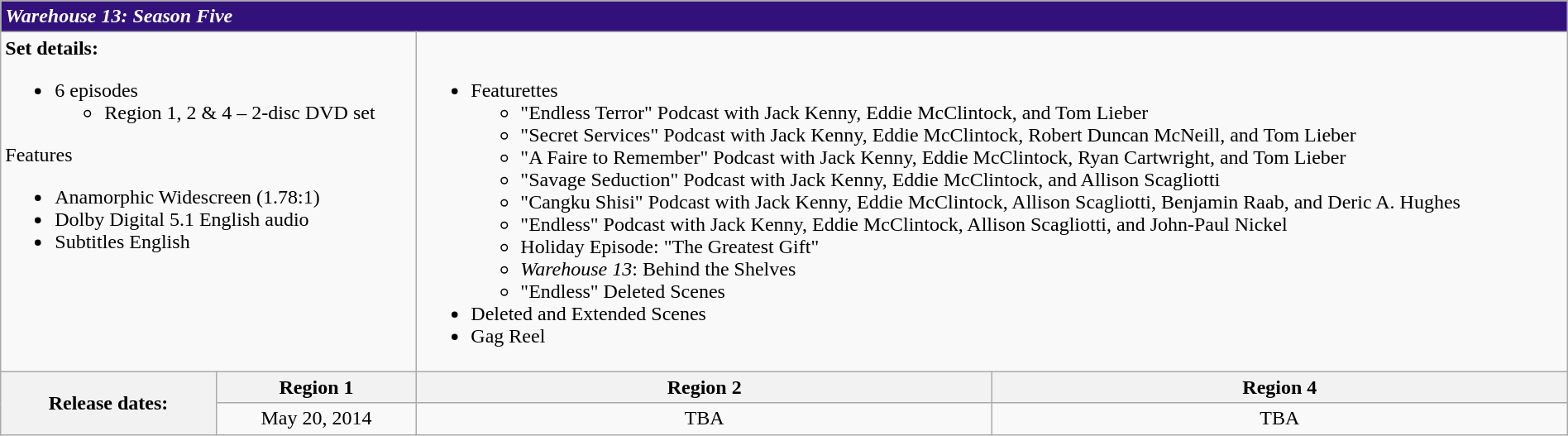<table class="wikitable" width=100%>
<tr>
<td colspan="5" style="background: #32127A; color: #ffffff;"><strong><em>Warehouse 13: Season Five</em></strong></td>
</tr>
<tr>
<td colspan="2" valign=top><strong>Set details:</strong><br><ul><li>6 episodes<ul><li>Region 1, 2 & 4 – 2-disc DVD set</li></ul></li></ul>Features<ul><li>Anamorphic Widescreen (1.78:1)</li><li>Dolby Digital 5.1 English audio</li><li>Subtitles English</li></ul></td>
<td colspan="3" valign=top><br><ul><li>Featurettes<ul><li>"Endless Terror" Podcast with Jack Kenny, Eddie McClintock, and Tom Lieber</li><li>"Secret Services" Podcast with Jack Kenny, Eddie McClintock, Robert Duncan McNeill, and Tom Lieber</li><li>"A Faire to Remember" Podcast with Jack Kenny, Eddie McClintock, Ryan Cartwright, and Tom Lieber</li><li>"Savage Seduction" Podcast with Jack Kenny, Eddie McClintock, and Allison Scagliotti</li><li>"Cangku Shisi" Podcast with Jack Kenny, Eddie McClintock, Allison Scagliotti, Benjamin Raab, and Deric A. Hughes</li><li>"Endless" Podcast with Jack Kenny, Eddie McClintock, Allison Scagliotti, and John-Paul Nickel</li><li>Holiday Episode: "The Greatest Gift"</li><li><em>Warehouse 13</em>: Behind the Shelves</li><li>"Endless" Deleted Scenes</li></ul></li><li>Deleted and Extended Scenes</li><li>Gag Reel</li></ul></td>
</tr>
<tr>
<th rowspan="2">Release dates:</th>
<th>Region 1</th>
<th>Region 2</th>
<th>Region 4</th>
</tr>
<tr>
<td align="center">May 20, 2014</td>
<td align="center">TBA</td>
<td align="center">TBA</td>
</tr>
</table>
